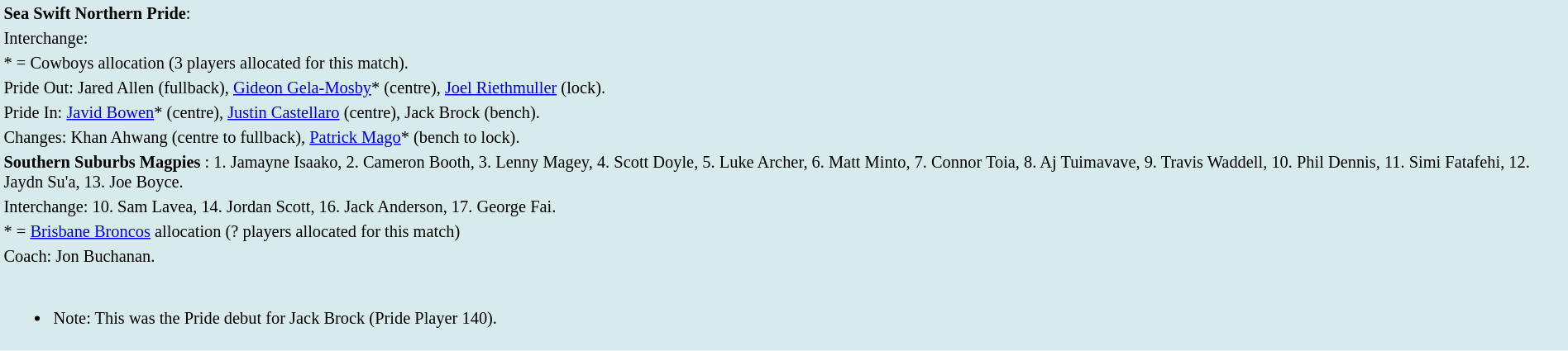<table style="background:#d7ebed; font-size:85%; width:100%;">
<tr>
<td><strong>Sea Swift Northern Pride</strong>:             </td>
</tr>
<tr>
<td>Interchange:    </td>
</tr>
<tr>
<td>* = Cowboys allocation (3 players allocated for this match).</td>
</tr>
<tr>
<td>Pride Out: Jared Allen (fullback), <a href='#'>Gideon Gela-Mosby</a>* (centre), <a href='#'>Joel Riethmuller</a> (lock).</td>
</tr>
<tr>
<td>Pride In: <a href='#'>Javid Bowen</a>* (centre), <a href='#'>Justin Castellaro</a> (centre), Jack Brock (bench).</td>
</tr>
<tr>
<td>Changes: Khan Ahwang (centre to fullback), <a href='#'>Patrick Mago</a>* (bench to lock).</td>
</tr>
<tr>
<td><strong>Southern Suburbs Magpies</strong> : 1. Jamayne Isaako, 2. Cameron Booth, 3. Lenny Magey, 4. Scott Doyle, 5. Luke Archer, 6. Matt Minto, 7. Connor Toia, 8. Aj Tuimavave, 9. Travis Waddell, 10. Phil Dennis, 11. Simi Fatafehi, 12. Jaydn Su'a, 13. Joe Boyce.</td>
</tr>
<tr>
<td>Interchange: 10. Sam Lavea, 14. Jordan Scott, 16. Jack Anderson, 17. George Fai.</td>
</tr>
<tr>
<td>* = <a href='#'>Brisbane Broncos</a> allocation (? players allocated for this match)</td>
</tr>
<tr>
<td>Coach: Jon Buchanan.</td>
</tr>
<tr>
<td><br><ul><li>Note: This was the Pride debut for Jack Brock (Pride Player 140).</li></ul></td>
</tr>
<tr>
</tr>
</table>
